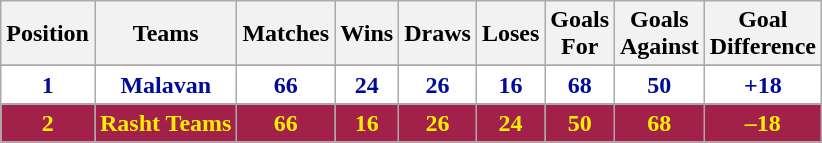<table class="wikitable">
<tr>
<th>Position</th>
<th>Teams</th>
<th>Matches</th>
<th>Wins</th>
<th>Draws</th>
<th>Loses</th>
<th>Goals<br>For</th>
<th>Goals<br>Against</th>
<th>Goal<br>Difference</th>
</tr>
<tr>
</tr>
<tr style="color:#000c99; background-color:#fff;">
<td align=center><strong>1</strong></td>
<td align=center><strong>Malavan</strong></td>
<td align=center><strong>66</strong></td>
<td align=center><strong>24</strong></td>
<td align=center><strong>26</strong></td>
<td align=center><strong>16</strong></td>
<td align=center><strong>68</strong></td>
<td align=center><strong>50</strong></td>
<td align=center><strong>+18</strong></td>
</tr>
<tr>
</tr>
<tr style="color:#fff000; background:#A2214B">
<td align=center><strong>2</strong></td>
<td align=center><strong>Rasht Teams</strong></td>
<td align=center><strong>66</strong></td>
<td align=center><strong>16</strong></td>
<td align=center><strong>26</strong></td>
<td align=center><strong>24</strong></td>
<td align=center><strong>50</strong></td>
<td align=center><strong>68</strong></td>
<td align=center><strong>–18</strong></td>
</tr>
</table>
